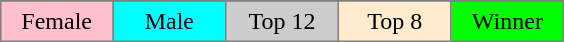<table style="background:gray; border:1px solid gray; border-collapse:collapse; margin:1em auto; text-align:center;" cellpadding="4" border="2">
<tr>
<td style="background:pink;" width="15%">Female</td>
<td style="background:cyan;" width="15%">Male</td>
<td style="background:#CCCCCC;" width="15%">Top 12</td>
<td style="background:#FFEBCD;" width="15%">Top 8</td>
<td style="background:lime;" width="15%">Winner</td>
</tr>
</table>
